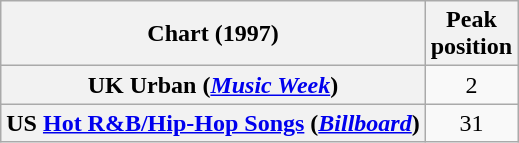<table class="wikitable sortable plainrowheaders" style="text-align:center">
<tr>
<th>Chart (1997)</th>
<th>Peak<br>position</th>
</tr>
<tr>
<th scope="row">UK Urban (<em><a href='#'>Music Week</a></em>)</th>
<td>2</td>
</tr>
<tr>
<th scope="row">US <a href='#'>Hot R&B/Hip-Hop Songs</a> (<em><a href='#'>Billboard</a></em>)</th>
<td style="text-align:center;">31</td>
</tr>
</table>
